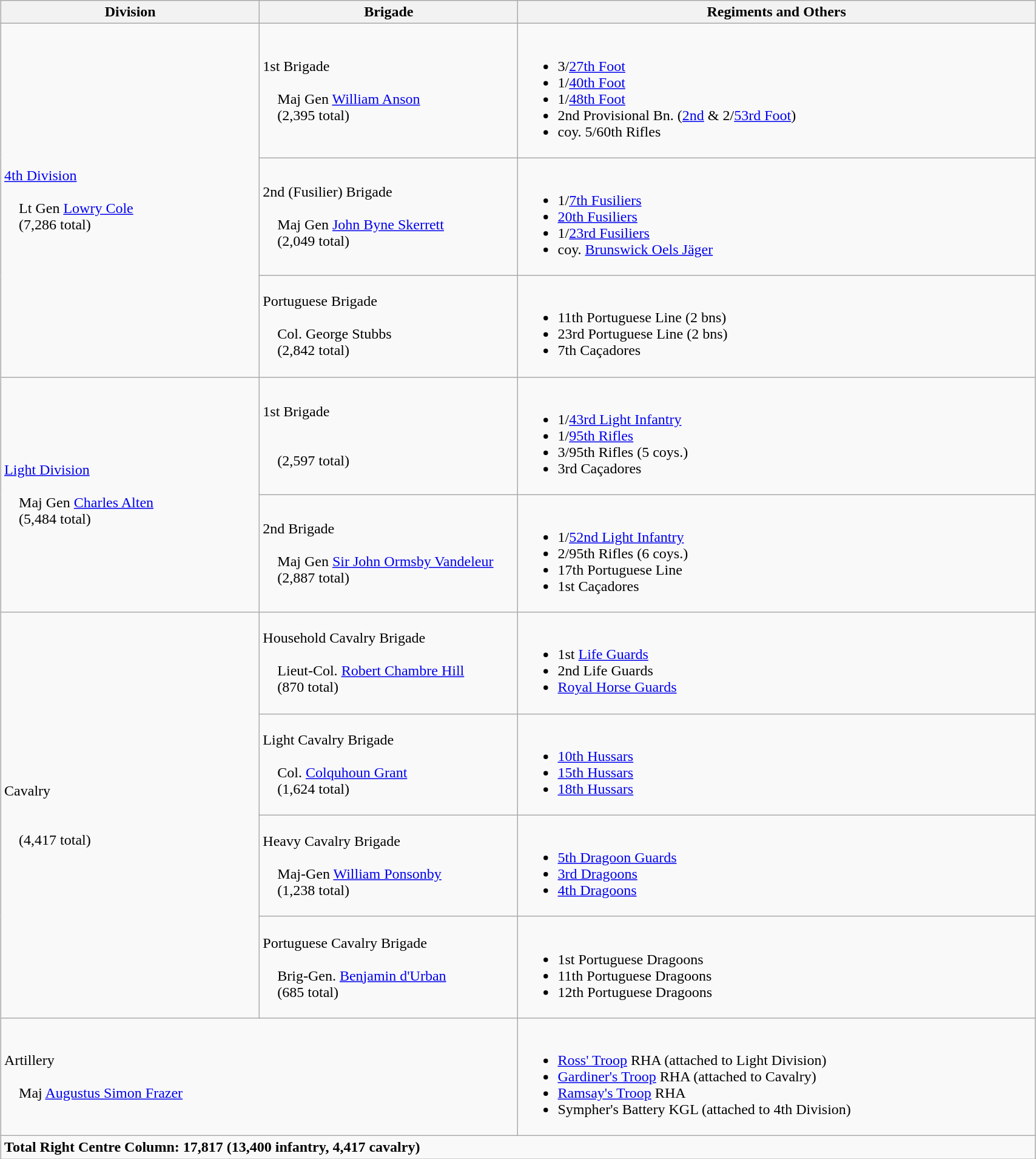<table class="wikitable" width="90%" style="margin: 1em auto 1em auto">
<tr>
<th style="width:25%;">Division</th>
<th style="width:25%;">Brigade</th>
<th>Regiments and Others</th>
</tr>
<tr>
<td rowspan=3><a href='#'>4th Division</a><br><br>    Lt Gen <a href='#'>Lowry Cole</a>
<br>    (7,286 total)</td>
<td>1st Brigade<br><br>    Maj Gen <a href='#'>William Anson</a>
<br>    (2,395 total)</td>
<td><br><ul><li>3/<a href='#'>27th Foot</a></li><li>1/<a href='#'>40th Foot</a></li><li>1/<a href='#'>48th Foot</a></li><li>2nd Provisional Bn. (<a href='#'>2nd</a> & 2/<a href='#'>53rd Foot</a>)</li><li>coy. 5/60th Rifles</li></ul></td>
</tr>
<tr>
<td>2nd (Fusilier) Brigade<br><br>    Maj Gen <a href='#'>John Byne Skerrett</a>
<br>    (2,049 total)</td>
<td><br><ul><li>1/<a href='#'>7th Fusiliers</a></li><li><a href='#'>20th Fusiliers</a></li><li>1/<a href='#'>23rd Fusiliers</a></li><li>coy. <a href='#'>Brunswick Oels Jäger</a></li></ul></td>
</tr>
<tr>
<td>Portuguese Brigade<br><br>    Col. George Stubbs
<br>    (2,842 total)</td>
<td><br><ul><li>11th Portuguese Line (2 bns)</li><li>23rd Portuguese Line (2 bns)</li><li>7th Caçadores</li></ul></td>
</tr>
<tr>
<td rowspan=2><a href='#'>Light Division</a><br><br>    Maj Gen <a href='#'>Charles Alten</a>
<br>    (5,484 total)</td>
<td>1st Brigade<br><br>    
<br>    (2,597 total)</td>
<td><br><ul><li>1/<a href='#'>43rd Light Infantry</a></li><li>1/<a href='#'>95th Rifles</a></li><li>3/95th Rifles (5 coys.)</li><li>3rd Caçadores</li></ul></td>
</tr>
<tr>
<td>2nd Brigade<br><br>    Maj Gen <a href='#'>Sir John Ormsby Vandeleur</a>
<br>    (2,887 total)</td>
<td><br><ul><li>1/<a href='#'>52nd Light Infantry</a></li><li>2/95th Rifles (6 coys.)</li><li>17th Portuguese Line</li><li>1st Caçadores</li></ul></td>
</tr>
<tr>
<td rowspan=4>Cavalry<br><br>    
<br>    (4,417 total)</td>
<td>Household Cavalry Brigade<br><br>    Lieut-Col. <a href='#'>Robert Chambre Hill</a>
<br>    (870 total)</td>
<td><br><ul><li>1st <a href='#'>Life Guards</a></li><li>2nd Life Guards</li><li><a href='#'>Royal Horse Guards</a></li></ul></td>
</tr>
<tr>
<td>Light Cavalry Brigade<br><br>    Col. <a href='#'>Colquhoun Grant</a>
<br>    (1,624 total)</td>
<td><br><ul><li><a href='#'>10th Hussars</a></li><li><a href='#'>15th Hussars</a></li><li><a href='#'>18th Hussars</a></li></ul></td>
</tr>
<tr>
<td>Heavy Cavalry Brigade<br><br>    Maj-Gen <a href='#'>William Ponsonby</a>
<br>    (1,238 total)</td>
<td><br><ul><li><a href='#'>5th Dragoon Guards</a></li><li><a href='#'>3rd Dragoons</a></li><li><a href='#'>4th Dragoons</a></li></ul></td>
</tr>
<tr>
<td>Portuguese Cavalry Brigade<br><br>    Brig-Gen. <a href='#'>Benjamin d'Urban</a>
<br>    (685 total)</td>
<td><br><ul><li>1st Portuguese Dragoons</li><li>11th Portuguese Dragoons</li><li>12th Portuguese Dragoons</li></ul></td>
</tr>
<tr>
<td colspan=2>Artillery<br><br>    Maj <a href='#'>Augustus Simon Frazer</a></td>
<td><br><ul><li><a href='#'>Ross' Troop</a> RHA (attached to Light Division)</li><li><a href='#'>Gardiner's Troop</a> RHA (attached to Cavalry)</li><li><a href='#'>Ramsay's Troop</a> RHA</li><li>Sympher's Battery KGL (attached to 4th Division)</li></ul></td>
</tr>
<tr>
<td colspan=3><strong>Total Right Centre Column: 17,817 (13,400 infantry, 4,417 cavalry)</strong></td>
</tr>
</table>
